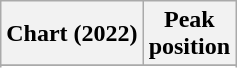<table class="wikitable sortable plainrowheaders" style="text-align:center;">
<tr>
<th scope="col">Chart (2022)</th>
<th scope="col">Peak<br>position</th>
</tr>
<tr>
</tr>
<tr>
</tr>
</table>
